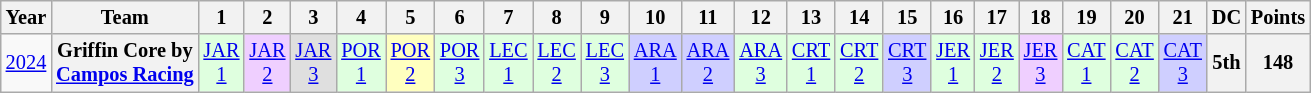<table class="wikitable" style="text-align:center; font-size:85%">
<tr>
<th>Year</th>
<th>Team</th>
<th>1</th>
<th>2</th>
<th>3</th>
<th>4</th>
<th>5</th>
<th>6</th>
<th>7</th>
<th>8</th>
<th>9</th>
<th>10</th>
<th>11</th>
<th>12</th>
<th>13</th>
<th>14</th>
<th>15</th>
<th>16</th>
<th>17</th>
<th>18</th>
<th>19</th>
<th>20</th>
<th>21</th>
<th>DC</th>
<th>Points</th>
</tr>
<tr>
<td><a href='#'>2024</a></td>
<th nowrap>Griffin Core by<br><a href='#'>Campos Racing</a></th>
<td style="background:#DFFFDF"><a href='#'>JAR<br>1</a><br></td>
<td style="background:#EFCFFF"><a href='#'>JAR<br>2</a><br></td>
<td style="background:#DFDFDF"><a href='#'>JAR<br>3</a><br></td>
<td style="background:#DFFFDF"><a href='#'>POR<br>1</a><br></td>
<td style="background:#FFFFBF"><a href='#'>POR<br>2</a><br></td>
<td style="background:#DFFFDF"><a href='#'>POR<br>3</a><br></td>
<td style="background:#DFFFDF"><a href='#'>LEC<br>1</a><br></td>
<td style="background:#DFFFDF"><a href='#'>LEC<br>2</a><br></td>
<td style="background:#DFFFDF"><a href='#'>LEC<br>3</a><br></td>
<td style="background:#CFCFFF"><a href='#'>ARA<br>1</a><br></td>
<td style="background:#CFCFFF"><a href='#'>ARA<br>2</a><br></td>
<td style="background:#DFFFDF"><a href='#'>ARA<br>3</a><br></td>
<td style="background:#DFFFDF"><a href='#'>CRT<br>1</a><br></td>
<td style="background:#DFFFDF"><a href='#'>CRT<br>2</a><br></td>
<td style="background:#CFCFFF"><a href='#'>CRT<br>3</a><br></td>
<td style="background:#DFFFDF"><a href='#'>JER<br>1</a><br></td>
<td style="background:#DFFFDF"><a href='#'>JER<br>2</a><br></td>
<td style="background:#EFCFFF"><a href='#'>JER<br>3</a><br></td>
<td style="background:#DFFFDF"><a href='#'>CAT<br>1</a><br></td>
<td style="background:#DFFFDF"><a href='#'>CAT<br>2</a><br></td>
<td style="background:#CFCFFF"><a href='#'>CAT<br>3</a><br></td>
<th style="background:#">5th</th>
<th style="background:#">148</th>
</tr>
</table>
